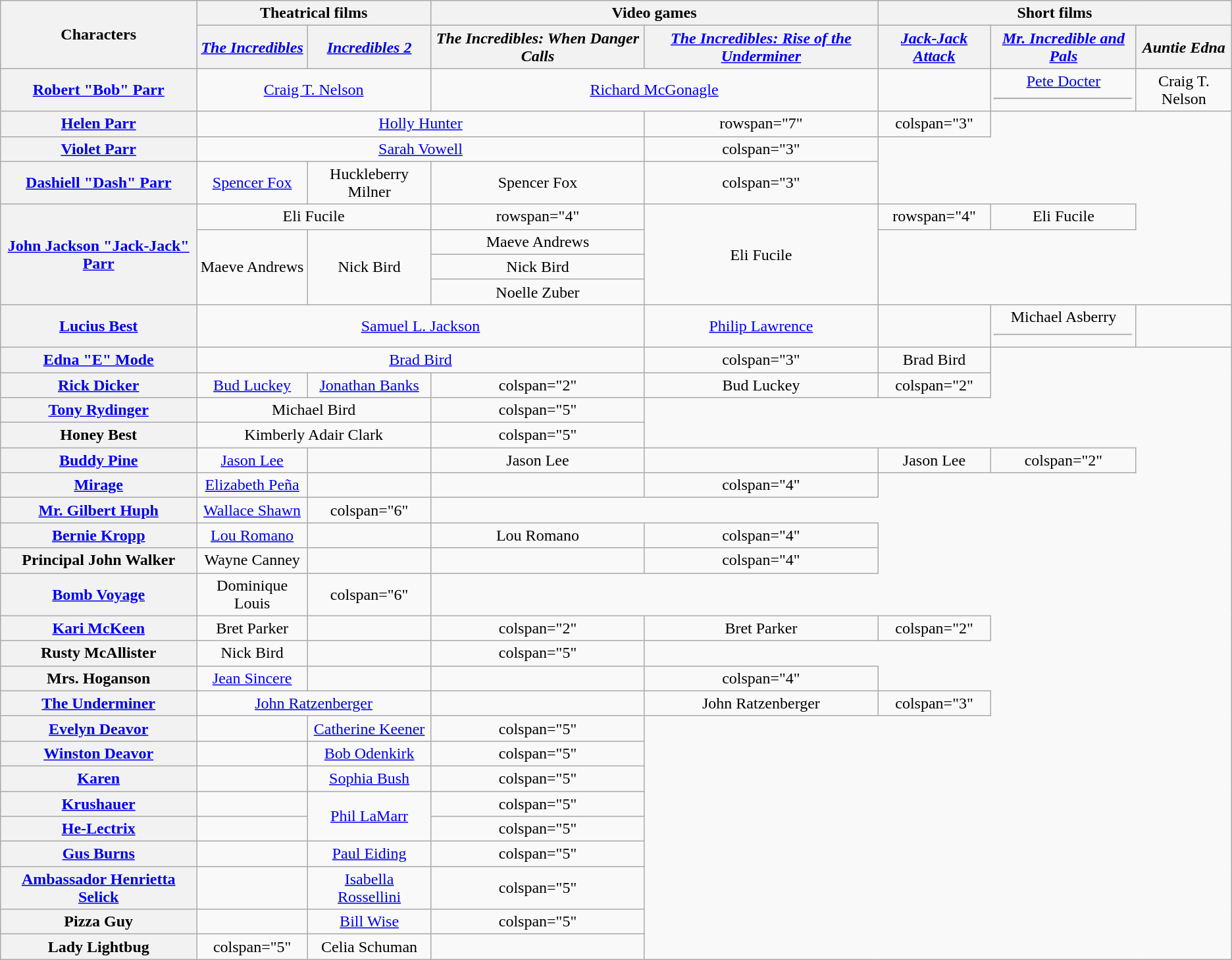<table class="wikitable plainrowheaders" style="text-align:center;">
<tr>
<th rowspan="2">Characters</th>
<th colspan="2">Theatrical films</th>
<th colspan="2">Video games</th>
<th colspan="3">Short films</th>
</tr>
<tr>
<th><em><a href='#'>The Incredibles</a></em></th>
<th><em><a href='#'>Incredibles 2</a></em></th>
<th><em>The Incredibles: When Danger Calls</em></th>
<th><em><a href='#'>The Incredibles: Rise of the Underminer</a></em></th>
<th><em><a href='#'>Jack-Jack Attack</a></em></th>
<th><em><a href='#'>Mr. Incredible and Pals</a></em></th>
<th><em>Auntie Edna</em></th>
</tr>
<tr>
<th><a href='#'>Robert "Bob" Parr<br></a></th>
<td colspan="2"><a href='#'>Craig T. Nelson</a></td>
<td colspan="2"><a href='#'>Richard McGonagle</a></td>
<td></td>
<td><a href='#'>Pete Docter</a><hr></td>
<td>Craig T. Nelson</td>
</tr>
<tr>
<th><a href='#'>Helen Parr<br></a></th>
<td colspan="3"><a href='#'>Holly Hunter</a></td>
<td>rowspan="7" </td>
<td>colspan="3" </td>
</tr>
<tr>
<th><a href='#'>Violet Parr</a></th>
<td colspan="3"><a href='#'>Sarah Vowell</a></td>
<td>colspan="3" </td>
</tr>
<tr>
<th><a href='#'>Dashiell "Dash" Parr</a></th>
<td><a href='#'>Spencer Fox</a></td>
<td>Huckleberry Milner</td>
<td>Spencer Fox</td>
<td>colspan="3" </td>
</tr>
<tr>
<th rowspan="4"><a href='#'>John Jackson "Jack-Jack" Parr</a></th>
<td colspan="2">Eli Fucile</td>
<td>rowspan="4" </td>
<td rowspan="4">Eli Fucile</td>
<td>rowspan="4" </td>
<td>Eli Fucile</td>
</tr>
<tr>
<td rowspan="3">Maeve Andrews</td>
<td rowspan="3">Nick Bird</td>
<td>Maeve Andrews</td>
</tr>
<tr>
<td>Nick Bird</td>
</tr>
<tr>
<td>Noelle Zuber</td>
</tr>
<tr>
<th><a href='#'>Lucius Best<br></a></th>
<td colspan="3"><a href='#'>Samuel L. Jackson</a></td>
<td><a href='#'>Philip Lawrence</a></td>
<td></td>
<td>Michael Asberry<hr></td>
<td></td>
</tr>
<tr>
<th><a href='#'>Edna "E" Mode</a></th>
<td colspan="3"><a href='#'>Brad Bird</a></td>
<td>colspan="3" </td>
<td>Brad Bird</td>
</tr>
<tr>
<th><a href='#'>Rick Dicker</a></th>
<td><a href='#'>Bud Luckey</a></td>
<td><a href='#'>Jonathan Banks</a></td>
<td>colspan="2" </td>
<td>Bud Luckey</td>
<td>colspan="2" </td>
</tr>
<tr>
<th><a href='#'>Tony Rydinger</a></th>
<td colspan="2">Michael Bird</td>
<td>colspan="5" </td>
</tr>
<tr>
<th>Honey Best</th>
<td colspan="2">Kimberly Adair Clark</td>
<td>colspan="5" </td>
</tr>
<tr>
<th><a href='#'>Buddy Pine<br></a></th>
<td><a href='#'>Jason Lee</a></td>
<td></td>
<td>Jason Lee</td>
<td></td>
<td>Jason Lee</td>
<td>colspan="2" </td>
</tr>
<tr>
<th><a href='#'>Mirage</a></th>
<td><a href='#'>Elizabeth Peña</a></td>
<td></td>
<td></td>
<td>colspan="4" </td>
</tr>
<tr>
<th><a href='#'>Mr. Gilbert Huph</a></th>
<td><a href='#'>Wallace Shawn</a></td>
<td>colspan="6" </td>
</tr>
<tr>
<th><a href='#'>Bernie Kropp</a></th>
<td><a href='#'>Lou Romano</a></td>
<td></td>
<td>Lou Romano</td>
<td>colspan="4" </td>
</tr>
<tr>
<th>Principal John Walker</th>
<td>Wayne Canney</td>
<td></td>
<td></td>
<td>colspan="4" </td>
</tr>
<tr>
<th><a href='#'>Bomb Voyage</a></th>
<td>Dominique Louis</td>
<td>colspan="6" </td>
</tr>
<tr>
<th><a href='#'>Kari McKeen</a></th>
<td>Bret Parker</td>
<td></td>
<td>colspan="2" </td>
<td>Bret Parker</td>
<td>colspan="2" </td>
</tr>
<tr>
<th>Rusty McAllister</th>
<td>Nick Bird</td>
<td></td>
<td>colspan="5" </td>
</tr>
<tr>
<th>Mrs. Hoganson</th>
<td><a href='#'>Jean Sincere</a></td>
<td></td>
<td></td>
<td>colspan="4" </td>
</tr>
<tr>
<th><a href='#'>The Underminer</a></th>
<td colspan="2"><a href='#'>John Ratzenberger</a></td>
<td></td>
<td>John Ratzenberger</td>
<td>colspan="3" </td>
</tr>
<tr>
<th><a href='#'>Evelyn Deavor<br></a></th>
<td></td>
<td><a href='#'>Catherine Keener</a></td>
<td>colspan="5" </td>
</tr>
<tr>
<th><a href='#'>Winston Deavor</a></th>
<td></td>
<td><a href='#'>Bob Odenkirk</a></td>
<td>colspan="5" </td>
</tr>
<tr>
<th><a href='#'>Karen<br></a></th>
<td></td>
<td><a href='#'>Sophia Bush</a></td>
<td>colspan="5" </td>
</tr>
<tr>
<th><a href='#'>Krushauer</a></th>
<td></td>
<td rowspan="2"><a href='#'>Phil LaMarr</a></td>
<td>colspan="5" </td>
</tr>
<tr>
<th><a href='#'>He-Lectrix</a></th>
<td></td>
<td>colspan="5" </td>
</tr>
<tr>
<th><a href='#'>Gus Burns<br></a></th>
<td></td>
<td><a href='#'>Paul Eiding</a></td>
<td>colspan="5" </td>
</tr>
<tr>
<th><a href='#'>Ambassador Henrietta Selick</a></th>
<td></td>
<td><a href='#'>Isabella Rossellini</a></td>
<td>colspan="5" </td>
</tr>
<tr>
<th>Pizza Guy<br></th>
<td></td>
<td><a href='#'>Bill Wise</a></td>
<td>colspan="5" </td>
</tr>
<tr>
<th>Lady Lightbug</th>
<td>colspan="5" </td>
<td>Celia Schuman</td>
<td></td>
</tr>
</table>
